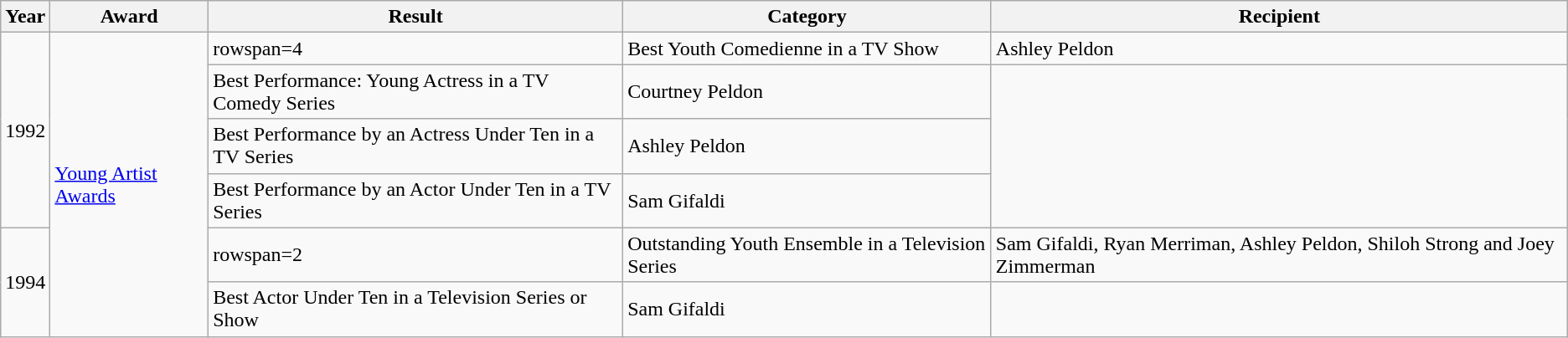<table class="wikitable" font-size: 90%;">
<tr>
<th>Year</th>
<th>Award</th>
<th>Result</th>
<th>Category</th>
<th>Recipient</th>
</tr>
<tr>
<td rowspan=4>1992</td>
<td rowspan=6><a href='#'>Young Artist Awards</a></td>
<td>rowspan=4 </td>
<td>Best Youth Comedienne in a TV Show</td>
<td>Ashley Peldon</td>
</tr>
<tr>
<td>Best Performance: Young Actress in a TV Comedy Series</td>
<td>Courtney Peldon</td>
</tr>
<tr>
<td>Best Performance by an Actress Under Ten in a TV Series</td>
<td>Ashley Peldon</td>
</tr>
<tr>
<td>Best Performance by an Actor Under Ten in a TV Series</td>
<td>Sam Gifaldi</td>
</tr>
<tr>
<td rowspan=2>1994</td>
<td>rowspan=2 </td>
<td>Outstanding Youth Ensemble in a Television Series</td>
<td>Sam Gifaldi, Ryan Merriman, Ashley Peldon, Shiloh Strong and Joey Zimmerman</td>
</tr>
<tr>
<td>Best Actor Under Ten in a Television Series or Show</td>
<td>Sam Gifaldi</td>
</tr>
</table>
